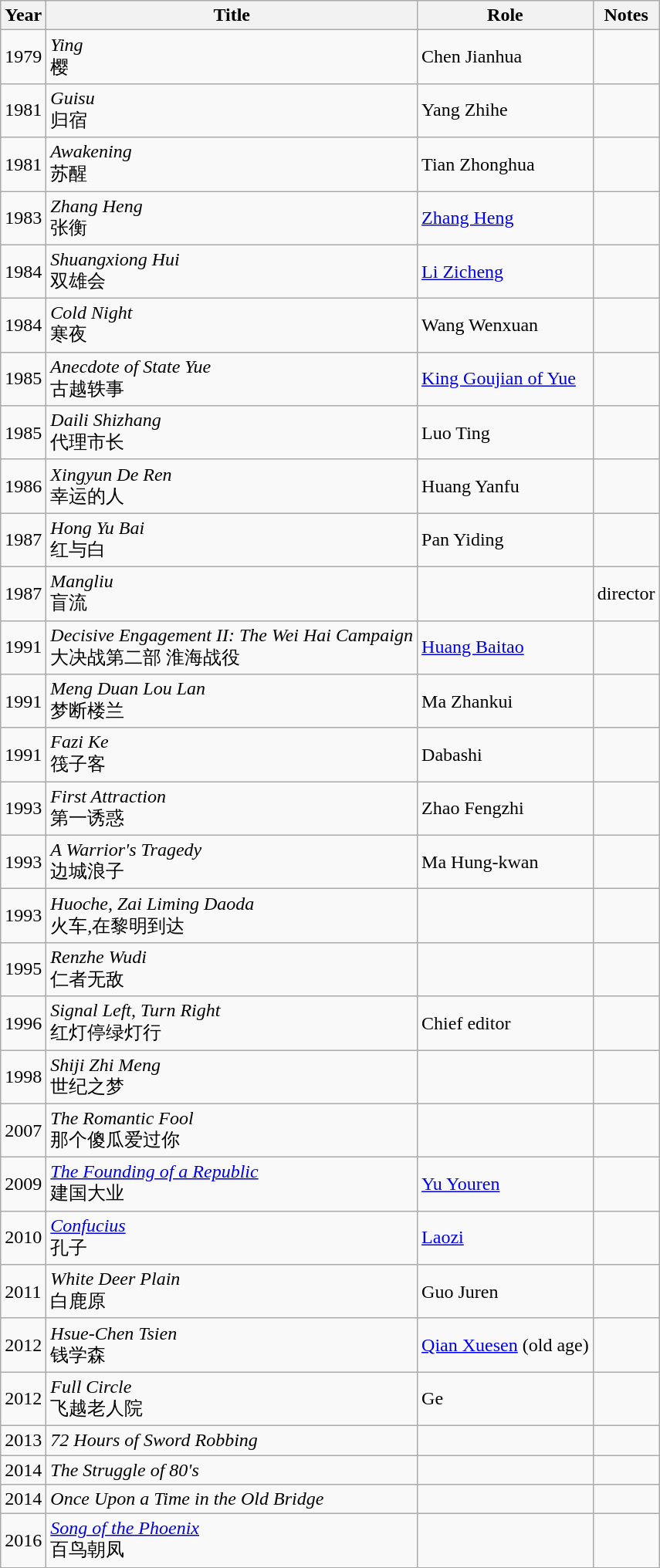<table class="wikitable sortable">
<tr>
<th>Year</th>
<th>Title</th>
<th>Role</th>
<th class="unsortable">Notes</th>
</tr>
<tr>
<td>1979</td>
<td><em>Ying</em><br>樱</td>
<td>Chen Jianhua</td>
<td></td>
</tr>
<tr>
<td>1981</td>
<td><em>Guisu</em><br>归宿</td>
<td>Yang Zhihe</td>
<td></td>
</tr>
<tr>
<td>1981</td>
<td><em>Awakening</em><br>苏醒</td>
<td>Tian Zhonghua</td>
<td></td>
</tr>
<tr>
<td>1983</td>
<td><em>Zhang Heng</em><br>张衡</td>
<td><a href='#'>Zhang Heng</a></td>
<td></td>
</tr>
<tr>
<td>1984</td>
<td><em>Shuangxiong Hui</em><br>双雄会</td>
<td><a href='#'>Li Zicheng</a></td>
<td></td>
</tr>
<tr>
<td>1984</td>
<td><em>Cold Night</em><br>寒夜</td>
<td>Wang Wenxuan</td>
<td></td>
</tr>
<tr>
<td>1985</td>
<td><em>Anecdote of State Yue</em><br>古越轶事</td>
<td><a href='#'>King Goujian of Yue</a></td>
<td></td>
</tr>
<tr>
<td>1985</td>
<td><em>Daili Shizhang</em><br>代理市长</td>
<td>Luo Ting</td>
<td></td>
</tr>
<tr>
<td>1986</td>
<td><em>Xingyun De Ren</em><br>幸运的人</td>
<td>Huang Yanfu</td>
<td></td>
</tr>
<tr>
<td>1987</td>
<td><em>Hong Yu Bai</em><br>红与白</td>
<td>Pan Yiding</td>
<td></td>
</tr>
<tr>
<td>1987</td>
<td><em>Mangliu</em><br>盲流</td>
<td></td>
<td>director</td>
</tr>
<tr>
<td>1991</td>
<td><em>Decisive Engagement II: The Wei Hai Campaign</em><br>大决战第二部 淮海战役</td>
<td><a href='#'>Huang Baitao</a></td>
<td></td>
</tr>
<tr>
<td>1991</td>
<td><em>Meng Duan Lou Lan</em><br>梦断楼兰</td>
<td>Ma Zhankui</td>
<td></td>
</tr>
<tr>
<td>1991</td>
<td><em>Fazi Ke</em><br>筏子客</td>
<td>Dabashi</td>
<td></td>
</tr>
<tr>
<td>1993</td>
<td><em>First Attraction</em><br>第一诱惑</td>
<td>Zhao Fengzhi</td>
<td></td>
</tr>
<tr>
<td>1993</td>
<td><em>A Warrior's Tragedy</em><br>边城浪子</td>
<td>Ma Hung-kwan</td>
<td></td>
</tr>
<tr>
<td>1993</td>
<td><em>Huoche, Zai Liming Daoda</em><br>火车,在黎明到达</td>
<td></td>
<td></td>
</tr>
<tr>
<td>1995</td>
<td><em>Renzhe Wudi</em><br>仁者无敌</td>
<td></td>
<td></td>
</tr>
<tr>
<td>1996</td>
<td><em>Signal Left, Turn Right</em><br>红灯停绿灯行</td>
<td>Chief editor</td>
<td></td>
</tr>
<tr>
<td>1998</td>
<td><em>Shiji Zhi Meng</em><br>世纪之梦</td>
<td></td>
<td></td>
</tr>
<tr>
<td>2007</td>
<td><em>The Romantic Fool</em><br>那个傻瓜爱过你</td>
<td></td>
<td></td>
</tr>
<tr>
<td>2009</td>
<td><em><a href='#'>The Founding of a Republic</a></em><br>建国大业</td>
<td><a href='#'>Yu Youren</a></td>
<td></td>
</tr>
<tr>
<td>2010</td>
<td><em><a href='#'>Confucius</a></em><br>孔子</td>
<td><a href='#'>Laozi</a></td>
<td></td>
</tr>
<tr>
<td>2011</td>
<td><em>White Deer Plain</em><br>白鹿原</td>
<td>Guo Juren</td>
<td></td>
</tr>
<tr>
<td>2012</td>
<td><em>Hsue-Chen Tsien</em><br>钱学森</td>
<td><a href='#'>Qian Xuesen</a> (old age)</td>
<td></td>
</tr>
<tr>
<td>2012</td>
<td><em>Full Circle</em><br>飞越老人院</td>
<td>Ge</td>
<td></td>
</tr>
<tr>
<td>2013</td>
<td><em>72 Hours of Sword Robbing</em></td>
<td></td>
<td></td>
</tr>
<tr>
<td>2014</td>
<td><em>The Struggle of 80's</em></td>
<td></td>
<td></td>
</tr>
<tr>
<td>2014</td>
<td><em>Once Upon a Time in the Old Bridge</em></td>
<td></td>
<td></td>
</tr>
<tr>
<td>2016</td>
<td><em><a href='#'>Song of the Phoenix</a></em><br>百鸟朝凤</td>
<td></td>
<td></td>
</tr>
</table>
